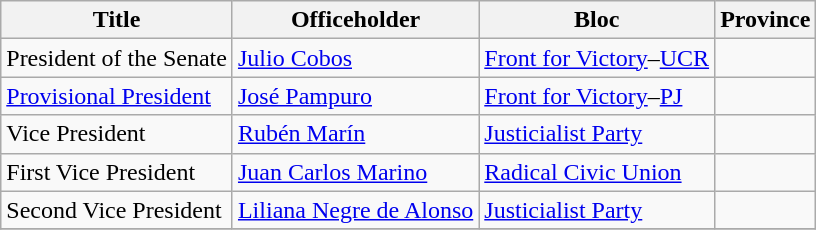<table class="wikitable">
<tr>
<th>Title</th>
<th>Officeholder</th>
<th>Bloc</th>
<th>Province</th>
</tr>
<tr>
<td>President of the Senate</td>
<td><a href='#'>Julio Cobos</a></td>
<td><a href='#'>Front for Victory</a>–<a href='#'>UCR</a></td>
<td></td>
</tr>
<tr>
<td><a href='#'>Provisional President</a></td>
<td><a href='#'>José Pampuro</a></td>
<td><a href='#'>Front for Victory</a>–<a href='#'>PJ</a></td>
<td></td>
</tr>
<tr>
<td>Vice President</td>
<td><a href='#'>Rubén Marín</a></td>
<td><a href='#'>Justicialist Party</a></td>
<td></td>
</tr>
<tr>
<td>First Vice President</td>
<td><a href='#'>Juan Carlos Marino</a></td>
<td><a href='#'>Radical Civic Union</a></td>
<td></td>
</tr>
<tr>
<td>Second Vice President</td>
<td><a href='#'>Liliana Negre de Alonso</a></td>
<td><a href='#'>Justicialist Party</a></td>
<td></td>
</tr>
<tr>
</tr>
</table>
